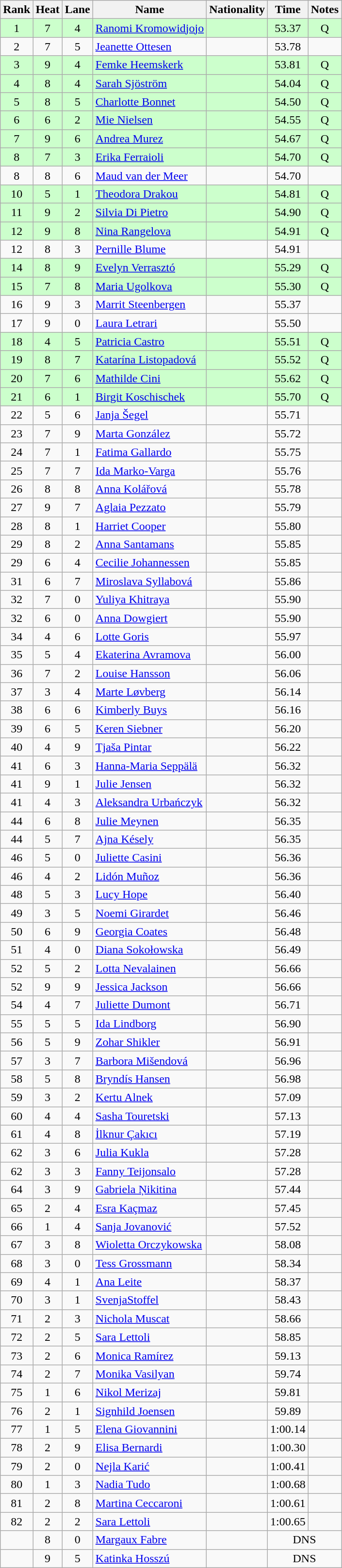<table class="wikitable sortable" style="text-align:center">
<tr>
<th>Rank</th>
<th>Heat</th>
<th>Lane</th>
<th>Name</th>
<th>Nationality</th>
<th>Time</th>
<th>Notes</th>
</tr>
<tr bgcolor=ccffcc>
<td>1</td>
<td>7</td>
<td>4</td>
<td align=left><a href='#'>Ranomi Kromowidjojo</a></td>
<td align=left></td>
<td>53.37</td>
<td>Q</td>
</tr>
<tr>
<td>2</td>
<td>7</td>
<td>5</td>
<td align=left><a href='#'>Jeanette Ottesen</a></td>
<td align=left></td>
<td>53.78</td>
<td></td>
</tr>
<tr bgcolor=ccffcc>
<td>3</td>
<td>9</td>
<td>4</td>
<td align=left><a href='#'>Femke Heemskerk</a></td>
<td align=left></td>
<td>53.81</td>
<td>Q</td>
</tr>
<tr bgcolor=ccffcc>
<td>4</td>
<td>8</td>
<td>4</td>
<td align=left><a href='#'>Sarah Sjöström</a></td>
<td align=left></td>
<td>54.04</td>
<td>Q</td>
</tr>
<tr bgcolor=ccffcc>
<td>5</td>
<td>8</td>
<td>5</td>
<td align=left><a href='#'>Charlotte Bonnet</a></td>
<td align=left></td>
<td>54.50</td>
<td>Q</td>
</tr>
<tr bgcolor=ccffcc>
<td>6</td>
<td>6</td>
<td>2</td>
<td align=left><a href='#'>Mie Nielsen</a></td>
<td align=left></td>
<td>54.55</td>
<td>Q</td>
</tr>
<tr bgcolor=ccffcc>
<td>7</td>
<td>9</td>
<td>6</td>
<td align=left><a href='#'>Andrea Murez</a></td>
<td align=left></td>
<td>54.67</td>
<td>Q</td>
</tr>
<tr bgcolor=ccffcc>
<td>8</td>
<td>7</td>
<td>3</td>
<td align=left><a href='#'>Erika Ferraioli</a></td>
<td align=left></td>
<td>54.70</td>
<td>Q</td>
</tr>
<tr>
<td>8</td>
<td>8</td>
<td>6</td>
<td align=left><a href='#'>Maud van der Meer</a></td>
<td align=left></td>
<td>54.70</td>
<td></td>
</tr>
<tr bgcolor=ccffcc>
<td>10</td>
<td>5</td>
<td>1</td>
<td align=left><a href='#'>Theodora Drakou</a></td>
<td align=left></td>
<td>54.81</td>
<td>Q</td>
</tr>
<tr bgcolor=ccffcc>
<td>11</td>
<td>9</td>
<td>2</td>
<td align=left><a href='#'>Silvia Di Pietro</a></td>
<td align=left></td>
<td>54.90</td>
<td>Q</td>
</tr>
<tr bgcolor=ccffcc>
<td>12</td>
<td>9</td>
<td>8</td>
<td align=left><a href='#'>Nina Rangelova</a></td>
<td align=left></td>
<td>54.91</td>
<td>Q</td>
</tr>
<tr>
<td>12</td>
<td>8</td>
<td>3</td>
<td align=left><a href='#'>Pernille Blume</a></td>
<td align=left></td>
<td>54.91</td>
<td></td>
</tr>
<tr bgcolor=ccffcc>
<td>14</td>
<td>8</td>
<td>9</td>
<td align=left><a href='#'>Evelyn Verrasztó</a></td>
<td align=left></td>
<td>55.29</td>
<td>Q</td>
</tr>
<tr bgcolor=ccffcc>
<td>15</td>
<td>7</td>
<td>8</td>
<td align=left><a href='#'>Maria Ugolkova</a></td>
<td align=left></td>
<td>55.30</td>
<td>Q</td>
</tr>
<tr>
<td>16</td>
<td>9</td>
<td>3</td>
<td align=left><a href='#'>Marrit Steenbergen</a></td>
<td align=left></td>
<td>55.37</td>
<td></td>
</tr>
<tr>
<td>17</td>
<td>9</td>
<td>0</td>
<td align=left><a href='#'>Laura Letrari</a></td>
<td align=left></td>
<td>55.50</td>
<td></td>
</tr>
<tr bgcolor=ccffcc>
<td>18</td>
<td>4</td>
<td>5</td>
<td align=left><a href='#'>Patricia Castro</a></td>
<td align=left></td>
<td>55.51</td>
<td>Q</td>
</tr>
<tr bgcolor=ccffcc>
<td>19</td>
<td>8</td>
<td>7</td>
<td align=left><a href='#'>Katarína Listopadová</a></td>
<td align=left></td>
<td>55.52</td>
<td>Q</td>
</tr>
<tr bgcolor=ccffcc>
<td>20</td>
<td>7</td>
<td>6</td>
<td align=left><a href='#'>Mathilde Cini</a></td>
<td align=left></td>
<td>55.62</td>
<td>Q</td>
</tr>
<tr bgcolor=ccffcc>
<td>21</td>
<td>6</td>
<td>1</td>
<td align=left><a href='#'>Birgit Koschischek</a></td>
<td align=left></td>
<td>55.70</td>
<td>Q</td>
</tr>
<tr>
<td>22</td>
<td>5</td>
<td>6</td>
<td align=left><a href='#'>Janja Šegel</a></td>
<td align=left></td>
<td>55.71</td>
<td></td>
</tr>
<tr>
<td>23</td>
<td>7</td>
<td>9</td>
<td align=left><a href='#'>Marta González</a></td>
<td align=left></td>
<td>55.72</td>
<td></td>
</tr>
<tr>
<td>24</td>
<td>7</td>
<td>1</td>
<td align=left><a href='#'>Fatima Gallardo</a></td>
<td align=left></td>
<td>55.75</td>
<td></td>
</tr>
<tr>
<td>25</td>
<td>7</td>
<td>7</td>
<td align=left><a href='#'>Ida Marko-Varga</a></td>
<td align=left></td>
<td>55.76</td>
<td></td>
</tr>
<tr>
<td>26</td>
<td>8</td>
<td>8</td>
<td align=left><a href='#'>Anna Kolářová</a></td>
<td align=left></td>
<td>55.78</td>
<td></td>
</tr>
<tr>
<td>27</td>
<td>9</td>
<td>7</td>
<td align=left><a href='#'>Aglaia Pezzato</a></td>
<td align=left></td>
<td>55.79</td>
<td></td>
</tr>
<tr>
<td>28</td>
<td>8</td>
<td>1</td>
<td align=left><a href='#'>Harriet Cooper</a></td>
<td align=left></td>
<td>55.80</td>
<td></td>
</tr>
<tr>
<td>29</td>
<td>8</td>
<td>2</td>
<td align=left><a href='#'>Anna Santamans</a></td>
<td align=left></td>
<td>55.85</td>
<td></td>
</tr>
<tr>
<td>29</td>
<td>6</td>
<td>4</td>
<td align=left><a href='#'>Cecilie Johannessen</a></td>
<td align=left></td>
<td>55.85</td>
<td></td>
</tr>
<tr>
<td>31</td>
<td>6</td>
<td>7</td>
<td align=left><a href='#'>Miroslava Syllabová</a></td>
<td align=left></td>
<td>55.86</td>
<td></td>
</tr>
<tr>
<td>32</td>
<td>7</td>
<td>0</td>
<td align=left><a href='#'>Yuliya Khitraya</a></td>
<td align=left></td>
<td>55.90</td>
<td></td>
</tr>
<tr>
<td>32</td>
<td>6</td>
<td>0</td>
<td align=left><a href='#'>Anna Dowgiert</a></td>
<td align=left></td>
<td>55.90</td>
<td></td>
</tr>
<tr>
<td>34</td>
<td>4</td>
<td>6</td>
<td align=left><a href='#'>Lotte Goris</a></td>
<td align=left></td>
<td>55.97</td>
<td></td>
</tr>
<tr>
<td>35</td>
<td>5</td>
<td>4</td>
<td align=left><a href='#'>Ekaterina Avramova</a></td>
<td align=left></td>
<td>56.00</td>
<td></td>
</tr>
<tr>
<td>36</td>
<td>7</td>
<td>2</td>
<td align=left><a href='#'>Louise Hansson</a></td>
<td align=left></td>
<td>56.06</td>
<td></td>
</tr>
<tr>
<td>37</td>
<td>3</td>
<td>4</td>
<td align=left><a href='#'>Marte Løvberg</a></td>
<td align=left></td>
<td>56.14</td>
<td></td>
</tr>
<tr>
<td>38</td>
<td>6</td>
<td>6</td>
<td align=left><a href='#'>Kimberly Buys</a></td>
<td align=left></td>
<td>56.16</td>
<td></td>
</tr>
<tr>
<td>39</td>
<td>6</td>
<td>5</td>
<td align=left><a href='#'>Keren Siebner</a></td>
<td align=left></td>
<td>56.20</td>
<td></td>
</tr>
<tr>
<td>40</td>
<td>4</td>
<td>9</td>
<td align=left><a href='#'>Tjaša Pintar</a></td>
<td align=left></td>
<td>56.22</td>
<td></td>
</tr>
<tr>
<td>41</td>
<td>6</td>
<td>3</td>
<td align=left><a href='#'>Hanna-Maria Seppälä</a></td>
<td align=left></td>
<td>56.32</td>
<td></td>
</tr>
<tr>
<td>41</td>
<td>9</td>
<td>1</td>
<td align=left><a href='#'>Julie Jensen</a></td>
<td align=left></td>
<td>56.32</td>
<td></td>
</tr>
<tr>
<td>41</td>
<td>4</td>
<td>3</td>
<td align=left><a href='#'>Aleksandra Urbańczyk</a></td>
<td align=left></td>
<td>56.32</td>
<td></td>
</tr>
<tr>
<td>44</td>
<td>6</td>
<td>8</td>
<td align=left><a href='#'>Julie Meynen</a></td>
<td align=left></td>
<td>56.35</td>
<td></td>
</tr>
<tr>
<td>44</td>
<td>5</td>
<td>7</td>
<td align=left><a href='#'>Ajna Késely</a></td>
<td align=left></td>
<td>56.35</td>
<td></td>
</tr>
<tr>
<td>46</td>
<td>5</td>
<td>0</td>
<td align=left><a href='#'>Juliette Casini</a></td>
<td align=left></td>
<td>56.36</td>
<td></td>
</tr>
<tr>
<td>46</td>
<td>4</td>
<td>2</td>
<td align=left><a href='#'>Lidón Muñoz</a></td>
<td align=left></td>
<td>56.36</td>
<td></td>
</tr>
<tr>
<td>48</td>
<td>5</td>
<td>3</td>
<td align=left><a href='#'>Lucy Hope</a></td>
<td align=left></td>
<td>56.40</td>
<td></td>
</tr>
<tr>
<td>49</td>
<td>3</td>
<td>5</td>
<td align=left><a href='#'>Noemi Girardet</a></td>
<td align=left></td>
<td>56.46</td>
<td></td>
</tr>
<tr>
<td>50</td>
<td>6</td>
<td>9</td>
<td align=left><a href='#'>Georgia Coates</a></td>
<td align=left></td>
<td>56.48</td>
<td></td>
</tr>
<tr>
<td>51</td>
<td>4</td>
<td>0</td>
<td align=left><a href='#'>Diana Sokołowska</a></td>
<td align=left></td>
<td>56.49</td>
<td></td>
</tr>
<tr>
<td>52</td>
<td>5</td>
<td>2</td>
<td align=left><a href='#'>Lotta Nevalainen</a></td>
<td align=left></td>
<td>56.66</td>
<td></td>
</tr>
<tr>
<td>52</td>
<td>9</td>
<td>9</td>
<td align=left><a href='#'>Jessica Jackson</a></td>
<td align=left></td>
<td>56.66</td>
<td></td>
</tr>
<tr>
<td>54</td>
<td>4</td>
<td>7</td>
<td align=left><a href='#'>Juliette Dumont</a></td>
<td align=left></td>
<td>56.71</td>
<td></td>
</tr>
<tr>
<td>55</td>
<td>5</td>
<td>5</td>
<td align=left><a href='#'>Ida Lindborg</a></td>
<td align=left></td>
<td>56.90</td>
<td></td>
</tr>
<tr>
<td>56</td>
<td>5</td>
<td>9</td>
<td align=left><a href='#'>Zohar Shikler</a></td>
<td align=left></td>
<td>56.91</td>
<td></td>
</tr>
<tr>
<td>57</td>
<td>3</td>
<td>7</td>
<td align=left><a href='#'>Barbora Mišendová</a></td>
<td align=left></td>
<td>56.96</td>
<td></td>
</tr>
<tr>
<td>58</td>
<td>5</td>
<td>8</td>
<td align=left><a href='#'>Bryndís Hansen</a></td>
<td align=left></td>
<td>56.98</td>
<td></td>
</tr>
<tr>
<td>59</td>
<td>3</td>
<td>2</td>
<td align=left><a href='#'>Kertu Alnek</a></td>
<td align=left></td>
<td>57.09</td>
<td></td>
</tr>
<tr>
<td>60</td>
<td>4</td>
<td>4</td>
<td align=left><a href='#'>Sasha Touretski</a></td>
<td align=left></td>
<td>57.13</td>
<td></td>
</tr>
<tr>
<td>61</td>
<td>4</td>
<td>8</td>
<td align=left><a href='#'>İlknur Çakıcı</a></td>
<td align=left></td>
<td>57.19</td>
<td></td>
</tr>
<tr>
<td>62</td>
<td>3</td>
<td>6</td>
<td align=left><a href='#'>Julia Kukla</a></td>
<td align=left></td>
<td>57.28</td>
<td></td>
</tr>
<tr>
<td>62</td>
<td>3</td>
<td>3</td>
<td align=left><a href='#'>Fanny Teijonsalo</a></td>
<td align=left></td>
<td>57.28</td>
<td></td>
</tr>
<tr>
<td>64</td>
<td>3</td>
<td>9</td>
<td align=left><a href='#'>Gabriela Ņikitina</a></td>
<td align=left></td>
<td>57.44</td>
<td></td>
</tr>
<tr>
<td>65</td>
<td>2</td>
<td>4</td>
<td align=left><a href='#'>Esra Kaçmaz</a></td>
<td align=left></td>
<td>57.45</td>
<td></td>
</tr>
<tr>
<td>66</td>
<td>1</td>
<td>4</td>
<td align=left><a href='#'>Sanja Jovanović</a></td>
<td align=left></td>
<td>57.52</td>
<td></td>
</tr>
<tr>
<td>67</td>
<td>3</td>
<td>8</td>
<td align=left><a href='#'>Wioletta Orczykowska</a></td>
<td align=left></td>
<td>58.08</td>
<td></td>
</tr>
<tr>
<td>68</td>
<td>3</td>
<td>0</td>
<td align=left><a href='#'>Tess Grossmann</a></td>
<td align=left></td>
<td>58.34</td>
<td></td>
</tr>
<tr>
<td>69</td>
<td>4</td>
<td>1</td>
<td align=left><a href='#'>Ana Leite</a></td>
<td align=left></td>
<td>58.37</td>
<td></td>
</tr>
<tr>
<td>70</td>
<td>3</td>
<td>1</td>
<td align=left><a href='#'>SvenjaStoffel</a></td>
<td align=left></td>
<td>58.43</td>
<td></td>
</tr>
<tr>
<td>71</td>
<td>2</td>
<td>3</td>
<td align=left><a href='#'>Nichola Muscat</a></td>
<td align=left></td>
<td>58.66</td>
<td></td>
</tr>
<tr>
<td>72</td>
<td>2</td>
<td>5</td>
<td align=left><a href='#'>Sara Lettoli</a></td>
<td align=left></td>
<td>58.85</td>
<td></td>
</tr>
<tr>
<td>73</td>
<td>2</td>
<td>6</td>
<td align=left><a href='#'>Monica Ramírez</a></td>
<td align=left></td>
<td>59.13</td>
<td></td>
</tr>
<tr>
<td>74</td>
<td>2</td>
<td>7</td>
<td align=left><a href='#'>Monika Vasilyan</a></td>
<td align=left></td>
<td>59.74</td>
<td></td>
</tr>
<tr>
<td>75</td>
<td>1</td>
<td>6</td>
<td align=left><a href='#'>Nikol Merizaj</a></td>
<td align=left></td>
<td>59.81</td>
<td></td>
</tr>
<tr>
<td>76</td>
<td>2</td>
<td>1</td>
<td align=left><a href='#'>Signhild Joensen</a></td>
<td align=left></td>
<td>59.89</td>
<td></td>
</tr>
<tr>
<td>77</td>
<td>1</td>
<td>5</td>
<td align=left><a href='#'>Elena Giovannini</a></td>
<td align=left></td>
<td>1:00.14</td>
<td></td>
</tr>
<tr>
<td>78</td>
<td>2</td>
<td>9</td>
<td align=left><a href='#'>Elisa Bernardi</a></td>
<td align=left></td>
<td>1:00.30</td>
<td></td>
</tr>
<tr>
<td>79</td>
<td>2</td>
<td>0</td>
<td align=left><a href='#'>Nejla Karić</a></td>
<td align=left></td>
<td>1:00.41</td>
<td></td>
</tr>
<tr>
<td>80</td>
<td>1</td>
<td>3</td>
<td align=left><a href='#'>Nadia Tudo</a></td>
<td align=left></td>
<td>1:00.68</td>
<td></td>
</tr>
<tr>
<td>81</td>
<td>2</td>
<td>8</td>
<td align=left><a href='#'>Martina Ceccaroni</a></td>
<td align=left></td>
<td>1:00.61</td>
<td></td>
</tr>
<tr>
<td>82</td>
<td>2</td>
<td>2</td>
<td align=left><a href='#'>Sara Lettoli</a></td>
<td align=left></td>
<td>1:00.65</td>
<td></td>
</tr>
<tr>
<td></td>
<td>8</td>
<td>0</td>
<td align=left><a href='#'>Margaux Fabre</a></td>
<td align=left></td>
<td colspan=2>DNS</td>
</tr>
<tr>
<td></td>
<td>9</td>
<td>5</td>
<td align=left><a href='#'>Katinka Hosszú</a></td>
<td align=left></td>
<td colspan=2>DNS</td>
</tr>
</table>
